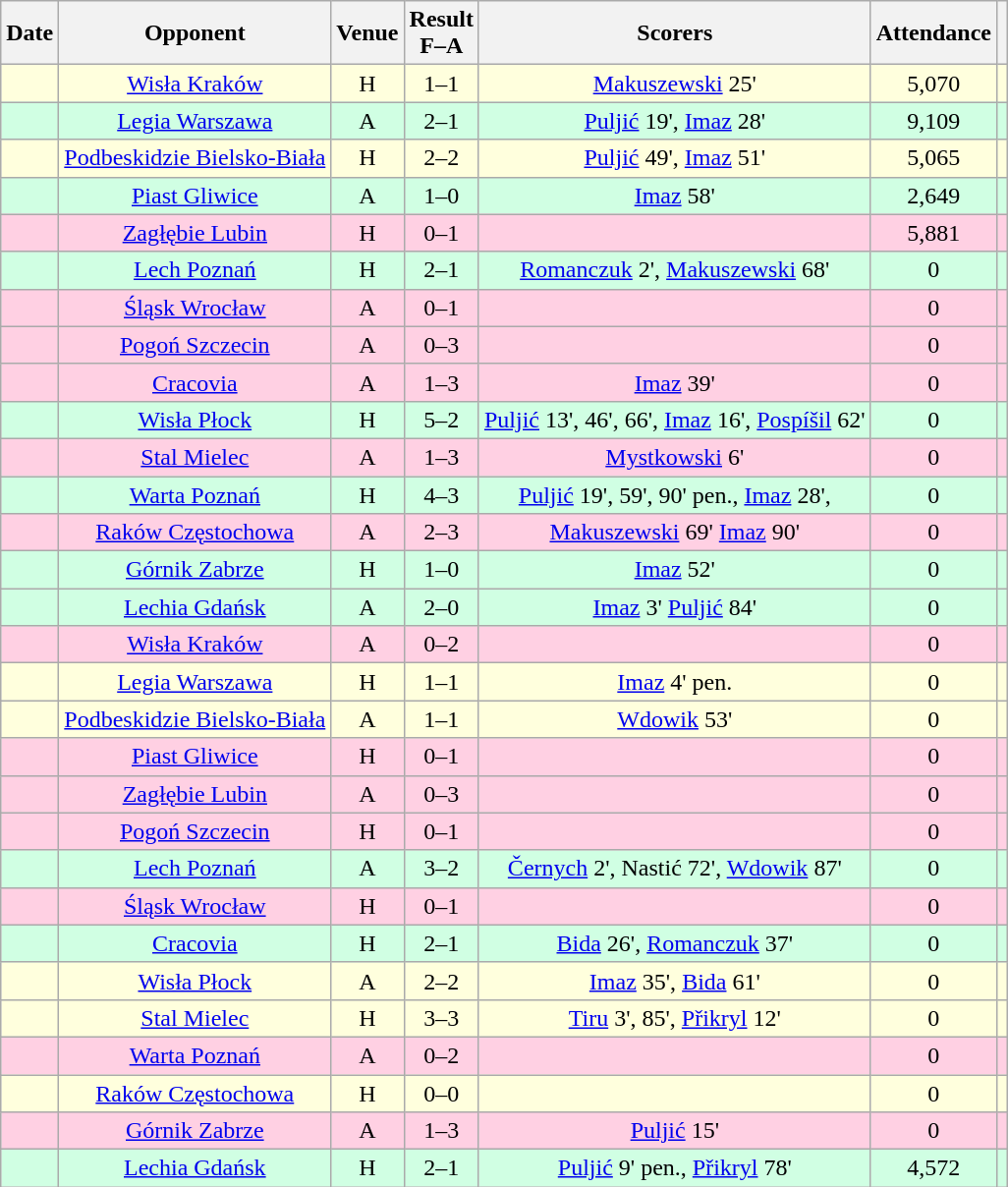<table class="wikitable sortable" style="text-align:center">
<tr>
<th>Date</th>
<th>Opponent</th>
<th>Venue</th>
<th>Result<br>F–A</th>
<th class="unsortable">Scorers</th>
<th>Attendance</th>
<th class="unsortable"></th>
</tr>
<tr bgcolor="#ffffdd">
<td></td>
<td><a href='#'>Wisła Kraków</a></td>
<td>H</td>
<td>1–1</td>
<td><a href='#'>Makuszewski</a> 25'</td>
<td>5,070</td>
<td></td>
</tr>
<tr bgcolor="#d0ffe3">
<td></td>
<td><a href='#'>Legia Warszawa</a></td>
<td>A</td>
<td>2–1</td>
<td><a href='#'>Puljić</a> 19', <a href='#'>Imaz</a> 28'</td>
<td>9,109</td>
<td></td>
</tr>
<tr bgcolor="#ffffdd">
<td></td>
<td><a href='#'>Podbeskidzie Bielsko-Biała</a></td>
<td>H</td>
<td>2–2</td>
<td><a href='#'>Puljić</a> 49', <a href='#'>Imaz</a> 51'</td>
<td>5,065</td>
<td></td>
</tr>
<tr bgcolor="#d0ffe3">
<td></td>
<td><a href='#'>Piast Gliwice</a></td>
<td>A</td>
<td>1–0</td>
<td><a href='#'>Imaz</a> 58'</td>
<td>2,649</td>
<td></td>
</tr>
<tr bgcolor="#ffd0e3">
<td></td>
<td><a href='#'>Zagłębie Lubin</a></td>
<td>H</td>
<td>0–1</td>
<td></td>
<td>5,881</td>
<td></td>
</tr>
<tr bgcolor="#d0ffe3">
<td></td>
<td><a href='#'>Lech Poznań</a></td>
<td>H</td>
<td>2–1</td>
<td><a href='#'>Romanczuk</a> 2', <a href='#'>Makuszewski</a> 68'</td>
<td>0</td>
<td></td>
</tr>
<tr bgcolor="#ffd0e3">
<td></td>
<td><a href='#'>Śląsk Wrocław</a></td>
<td>A</td>
<td>0–1</td>
<td></td>
<td>0</td>
<td></td>
</tr>
<tr bgcolor="#ffd0e3">
<td></td>
<td><a href='#'>Pogoń Szczecin</a></td>
<td>A</td>
<td>0–3</td>
<td></td>
<td>0</td>
<td></td>
</tr>
<tr bgcolor="#ffd0e3">
<td></td>
<td><a href='#'>Cracovia</a></td>
<td>A</td>
<td>1–3</td>
<td><a href='#'>Imaz</a> 39'</td>
<td>0</td>
<td></td>
</tr>
<tr bgcolor="#d0ffe3">
<td></td>
<td><a href='#'>Wisła Płock</a></td>
<td>H</td>
<td>5–2</td>
<td><a href='#'>Puljić</a> 13', 46', 66', <a href='#'>Imaz</a> 16', <a href='#'>Pospíšil</a> 62'</td>
<td>0</td>
<td></td>
</tr>
<tr bgcolor="#ffd0e3">
<td></td>
<td><a href='#'>Stal Mielec</a></td>
<td>A</td>
<td>1–3</td>
<td><a href='#'>Mystkowski</a> 6'</td>
<td>0</td>
<td></td>
</tr>
<tr bgcolor="#d0ffe3">
<td></td>
<td><a href='#'>Warta Poznań</a></td>
<td>H</td>
<td>4–3</td>
<td><a href='#'>Puljić</a> 19', 59', 90' pen., <a href='#'>Imaz</a> 28',</td>
<td>0</td>
<td></td>
</tr>
<tr bgcolor="#ffd0e3">
<td></td>
<td><a href='#'>Raków Częstochowa</a></td>
<td>A</td>
<td>2–3</td>
<td><a href='#'>Makuszewski</a> 69' <a href='#'>Imaz</a> 90'</td>
<td>0</td>
<td></td>
</tr>
<tr bgcolor="#d0ffe3">
<td></td>
<td><a href='#'>Górnik Zabrze</a></td>
<td>H</td>
<td>1–0</td>
<td><a href='#'>Imaz</a> 52'</td>
<td>0</td>
<td></td>
</tr>
<tr bgcolor="#d0ffe3">
<td></td>
<td><a href='#'>Lechia Gdańsk</a></td>
<td>A</td>
<td>2–0</td>
<td><a href='#'>Imaz</a> 3' <a href='#'>Puljić</a> 84'</td>
<td>0</td>
<td></td>
</tr>
<tr bgcolor="#ffd0e3">
<td></td>
<td><a href='#'>Wisła Kraków</a></td>
<td>A</td>
<td>0–2</td>
<td></td>
<td>0</td>
<td></td>
</tr>
<tr bgcolor="#ffffdd">
<td></td>
<td><a href='#'>Legia Warszawa</a></td>
<td>H</td>
<td>1–1</td>
<td><a href='#'>Imaz</a> 4' pen.</td>
<td>0</td>
<td></td>
</tr>
<tr bgcolor="#ffffdd">
<td></td>
<td><a href='#'>Podbeskidzie Bielsko-Biała</a></td>
<td>A</td>
<td>1–1</td>
<td><a href='#'>Wdowik</a> 53'</td>
<td>0</td>
<td></td>
</tr>
<tr bgcolor="#ffd0e3">
<td></td>
<td><a href='#'>Piast Gliwice</a></td>
<td>H</td>
<td>0–1</td>
<td></td>
<td>0</td>
<td></td>
</tr>
<tr bgcolor="#ffd0e3">
<td></td>
<td><a href='#'>Zagłębie Lubin</a></td>
<td>A</td>
<td>0–3</td>
<td></td>
<td>0</td>
<td></td>
</tr>
<tr bgcolor="#ffd0e3">
<td></td>
<td><a href='#'>Pogoń Szczecin</a></td>
<td>H</td>
<td>0–1</td>
<td></td>
<td>0</td>
<td></td>
</tr>
<tr bgcolor="#d0ffe3">
<td></td>
<td><a href='#'>Lech Poznań</a></td>
<td>A</td>
<td>3–2</td>
<td><a href='#'>Černych</a> 2', Nastić 72', <a href='#'>Wdowik</a> 87'</td>
<td>0</td>
<td></td>
</tr>
<tr bgcolor="#ffd0e3">
<td></td>
<td><a href='#'>Śląsk Wrocław</a></td>
<td>H</td>
<td>0–1</td>
<td></td>
<td>0</td>
<td></td>
</tr>
<tr bgcolor="#d0ffe3">
<td></td>
<td><a href='#'>Cracovia</a></td>
<td>H</td>
<td>2–1</td>
<td><a href='#'>Bida</a> 26', <a href='#'>Romanczuk</a> 37'</td>
<td>0</td>
<td></td>
</tr>
<tr bgcolor="#ffffdd">
<td></td>
<td><a href='#'>Wisła Płock</a></td>
<td>A</td>
<td>2–2</td>
<td><a href='#'>Imaz</a> 35', <a href='#'>Bida</a> 61'</td>
<td>0</td>
<td></td>
</tr>
<tr bgcolor="#ffffdd">
<td></td>
<td><a href='#'>Stal Mielec</a></td>
<td>H</td>
<td>3–3</td>
<td><a href='#'>Tiru</a> 3', 85', <a href='#'>Přikryl</a> 12'</td>
<td>0</td>
<td></td>
</tr>
<tr bgcolor="#ffd0e3">
<td></td>
<td><a href='#'>Warta Poznań</a></td>
<td>A</td>
<td>0–2</td>
<td></td>
<td>0</td>
<td></td>
</tr>
<tr bgcolor="#ffffdd">
<td></td>
<td><a href='#'>Raków Częstochowa</a></td>
<td>H</td>
<td>0–0</td>
<td></td>
<td>0</td>
<td></td>
</tr>
<tr bgcolor="#ffd0e3">
<td></td>
<td><a href='#'>Górnik Zabrze</a></td>
<td>A</td>
<td>1–3</td>
<td><a href='#'>Puljić</a> 15'</td>
<td>0</td>
<td></td>
</tr>
<tr bgcolor="#d0ffe3">
<td></td>
<td><a href='#'>Lechia Gdańsk</a></td>
<td>H</td>
<td>2–1</td>
<td><a href='#'>Puljić</a> 9' pen., <a href='#'>Přikryl</a> 78'</td>
<td>4,572</td>
<td></td>
</tr>
</table>
